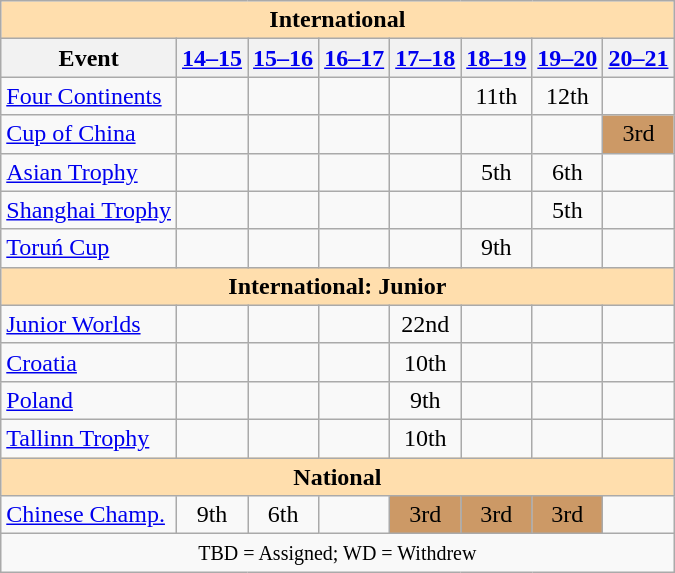<table class="wikitable" style="text-align:center">
<tr>
<th style="background-color: #ffdead; " colspan=10 align=center>International</th>
</tr>
<tr>
<th>Event</th>
<th><a href='#'>14–15</a></th>
<th><a href='#'>15–16</a></th>
<th><a href='#'>16–17</a></th>
<th><a href='#'>17–18</a></th>
<th><a href='#'>18–19</a></th>
<th><a href='#'>19–20</a></th>
<th><a href='#'>20–21</a></th>
</tr>
<tr>
<td align=left><a href='#'>Four Continents</a></td>
<td></td>
<td></td>
<td></td>
<td></td>
<td>11th</td>
<td>12th</td>
<td></td>
</tr>
<tr>
<td align=left><a href='#'>Cup of China</a></td>
<td></td>
<td></td>
<td></td>
<td></td>
<td></td>
<td></td>
<td bgcolor=cc9966>3rd</td>
</tr>
<tr>
<td align=left> <a href='#'>Asian Trophy</a></td>
<td></td>
<td></td>
<td></td>
<td></td>
<td>5th</td>
<td>6th</td>
<td></td>
</tr>
<tr>
<td align=left><a href='#'>Shanghai Trophy</a></td>
<td></td>
<td></td>
<td></td>
<td></td>
<td></td>
<td>5th</td>
<td></td>
</tr>
<tr>
<td align=left><a href='#'>Toruń Cup</a></td>
<td></td>
<td></td>
<td></td>
<td></td>
<td>9th</td>
<td></td>
<td></td>
</tr>
<tr>
<th style="background-color: #ffdead; " colspan=10 align=center>International: Junior</th>
</tr>
<tr>
<td align=left><a href='#'>Junior Worlds</a></td>
<td></td>
<td></td>
<td></td>
<td>22nd</td>
<td></td>
<td></td>
<td></td>
</tr>
<tr>
<td align=left> <a href='#'>Croatia</a></td>
<td></td>
<td></td>
<td></td>
<td>10th</td>
<td></td>
<td></td>
<td></td>
</tr>
<tr>
<td align=left> <a href='#'>Poland</a></td>
<td></td>
<td></td>
<td></td>
<td>9th</td>
<td></td>
<td></td>
<td></td>
</tr>
<tr>
<td align=left><a href='#'>Tallinn Trophy</a></td>
<td></td>
<td></td>
<td></td>
<td>10th</td>
<td></td>
<td></td>
<td></td>
</tr>
<tr>
<th style="background-color: #ffdead; " colspan=10 align=center>National</th>
</tr>
<tr>
<td align=left><a href='#'>Chinese Champ.</a></td>
<td>9th</td>
<td>6th</td>
<td></td>
<td bgcolor=cc9966>3rd</td>
<td bgcolor=cc9966>3rd</td>
<td bgcolor=cc9966>3rd</td>
<td></td>
</tr>
<tr>
<td colspan=10 align=center><small> TBD = Assigned; WD = Withdrew </small></td>
</tr>
</table>
